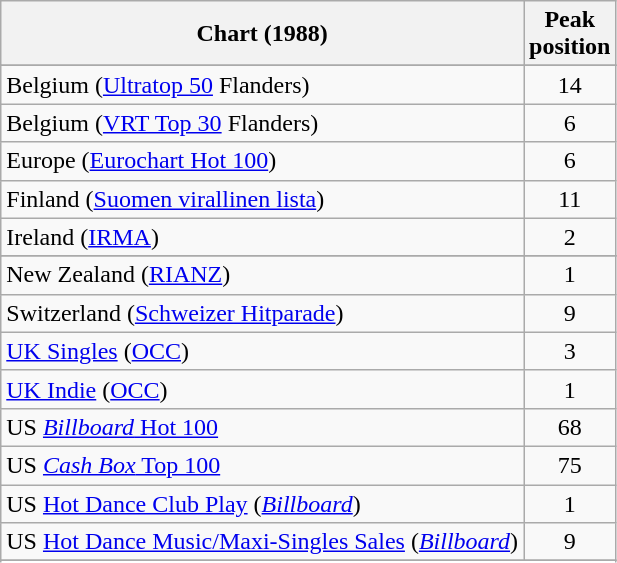<table class="wikitable sortable">
<tr>
<th>Chart (1988)</th>
<th>Peak<br>position</th>
</tr>
<tr>
</tr>
<tr>
<td>Belgium (<a href='#'>Ultratop 50</a> Flanders)</td>
<td align="center">14</td>
</tr>
<tr>
<td>Belgium (<a href='#'>VRT Top 30</a> Flanders)</td>
<td align="center">6</td>
</tr>
<tr>
<td>Europe (<a href='#'>Eurochart Hot 100</a>)</td>
<td align="center">6</td>
</tr>
<tr>
<td>Finland (<a href='#'>Suomen virallinen lista</a>)</td>
<td align="center">11</td>
</tr>
<tr>
<td>Ireland (<a href='#'>IRMA</a>)</td>
<td align="center">2</td>
</tr>
<tr>
</tr>
<tr>
</tr>
<tr>
<td>New Zealand (<a href='#'>RIANZ</a>)</td>
<td align="center">1</td>
</tr>
<tr>
<td>Switzerland (<a href='#'>Schweizer Hitparade</a>)</td>
<td align="center">9</td>
</tr>
<tr>
<td><a href='#'>UK Singles</a> (<a href='#'>OCC</a>)</td>
<td align="center">3</td>
</tr>
<tr>
<td><a href='#'>UK Indie</a> (<a href='#'>OCC</a>)</td>
<td align="center">1</td>
</tr>
<tr>
<td>US <a href='#'><em>Billboard</em> Hot 100</a></td>
<td align="center">68</td>
</tr>
<tr>
<td>US <a href='#'><em>Cash Box</em> Top 100</a></td>
<td align="center">75</td>
</tr>
<tr>
<td>US <a href='#'>Hot Dance Club Play</a> (<em><a href='#'>Billboard</a></em>)<br></td>
<td align="center">1</td>
</tr>
<tr>
<td>US <a href='#'>Hot Dance Music/Maxi-Singles Sales</a> (<em><a href='#'>Billboard</a></em>)<br></td>
<td align="center">9</td>
</tr>
<tr>
</tr>
<tr>
</tr>
</table>
